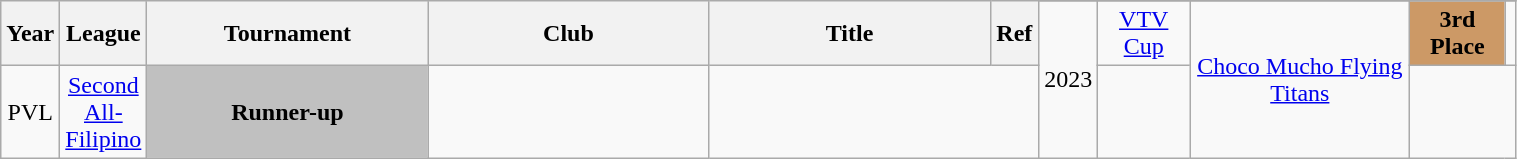<table class="wikitable sortable" style="text-align:center" width="80%">
<tr>
<th style="width:25px;" rowspan="2">Year</th>
<th style="width:25px;" rowspan="2">League</th>
<th style="width:180px;" rowspan="2">Tournament</th>
<th style="width:180px;" rowspan="2">Club</th>
<th style="width:180px;" rowspan="2">Title</th>
<th style="width:25px;" rowspan="2">Ref</th>
</tr>
<tr align=center>
<td rowspan="2">2023</td>
<td colspan=2><a href='#'>VTV Cup</a></td>
<td rowspan="2"><a href='#'>Choco Mucho Flying Titans</a></td>
<td style="background:#c96;"><strong>3rd Place</strong></td>
<td></td>
</tr>
<tr>
<td>PVL</td>
<td><a href='#'>Second All-Filipino</a></td>
<td style="background:silver;"><strong>Runner-up</strong></td>
<td></td>
</tr>
</table>
